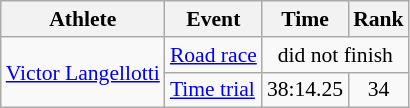<table class="wikitable" style="text-align:center; font-size:90%">
<tr>
<th>Athlete</th>
<th>Event</th>
<th>Time</th>
<th>Rank</th>
</tr>
<tr>
<td align=left rowspan=2><a href='#'>Victor Langellotti</a></td>
<td align=left><a href='#'>Road race</a></td>
<td colspan=2>did not finish</td>
</tr>
<tr>
<td align=left><a href='#'>Time trial</a></td>
<td>38:14.25</td>
<td>34</td>
</tr>
</table>
